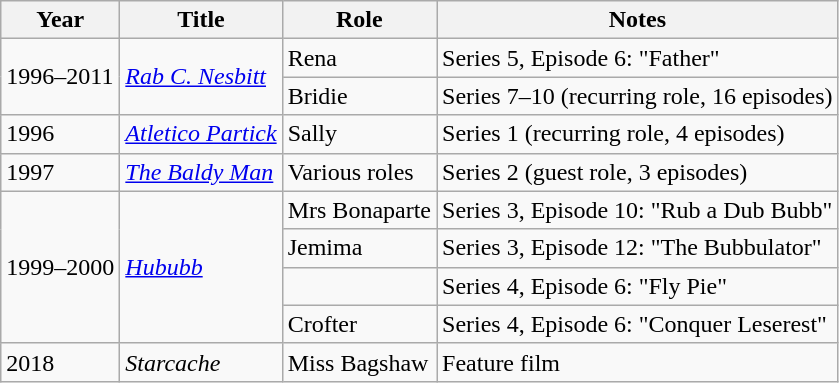<table class="wikitable">
<tr>
<th>Year</th>
<th>Title</th>
<th>Role</th>
<th>Notes</th>
</tr>
<tr>
<td rowspan="2">1996–2011</td>
<td rowspan="2"><em><a href='#'>Rab C. Nesbitt</a></em></td>
<td>Rena</td>
<td>Series 5, Episode 6: "Father"</td>
</tr>
<tr>
<td>Bridie</td>
<td>Series 7–10 (recurring role, 16 episodes)</td>
</tr>
<tr>
<td>1996</td>
<td><em><a href='#'>Atletico Partick</a></em></td>
<td>Sally</td>
<td>Series 1 (recurring role, 4 episodes)</td>
</tr>
<tr>
<td>1997</td>
<td><em><a href='#'>The Baldy Man</a></em></td>
<td>Various roles</td>
<td>Series 2 (guest role, 3 episodes)</td>
</tr>
<tr>
<td rowspan="4">1999–2000</td>
<td rowspan="4"><em><a href='#'>Hububb</a></em></td>
<td>Mrs Bonaparte</td>
<td>Series 3, Episode 10: "Rub a Dub Bubb"</td>
</tr>
<tr>
<td>Jemima</td>
<td>Series 3, Episode 12: "The Bubbulator"</td>
</tr>
<tr>
<td></td>
<td>Series 4, Episode 6: "Fly Pie"</td>
</tr>
<tr>
<td>Crofter</td>
<td>Series 4, Episode 6: "Conquer Leserest"</td>
</tr>
<tr>
<td>2018</td>
<td><em>Starcache</em></td>
<td>Miss Bagshaw</td>
<td>Feature film</td>
</tr>
</table>
